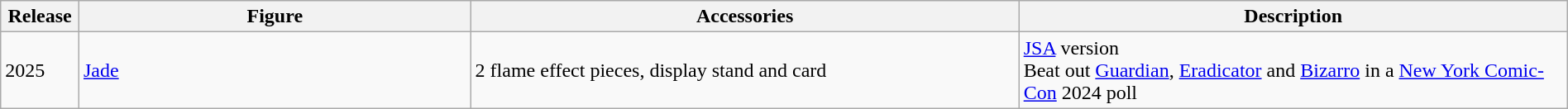<table class="wikitable" style="width:100%;">
<tr>
<th width=5%!scope="col">Release</th>
<th width=25%!scope="col">Figure</th>
<th width=35%!scope="col">Accessories</th>
<th width=35%!scope="col">Description</th>
</tr>
<tr>
<td>2025</td>
<td><a href='#'>Jade</a></td>
<td>2 flame effect pieces, display stand and card</td>
<td><a href='#'>JSA</a> version<br>Beat out <a href='#'>Guardian</a>, <a href='#'>Eradicator</a> and <a href='#'>Bizarro</a> in a <a href='#'>New York Comic-Con</a> 2024 poll</td>
</tr>
</table>
